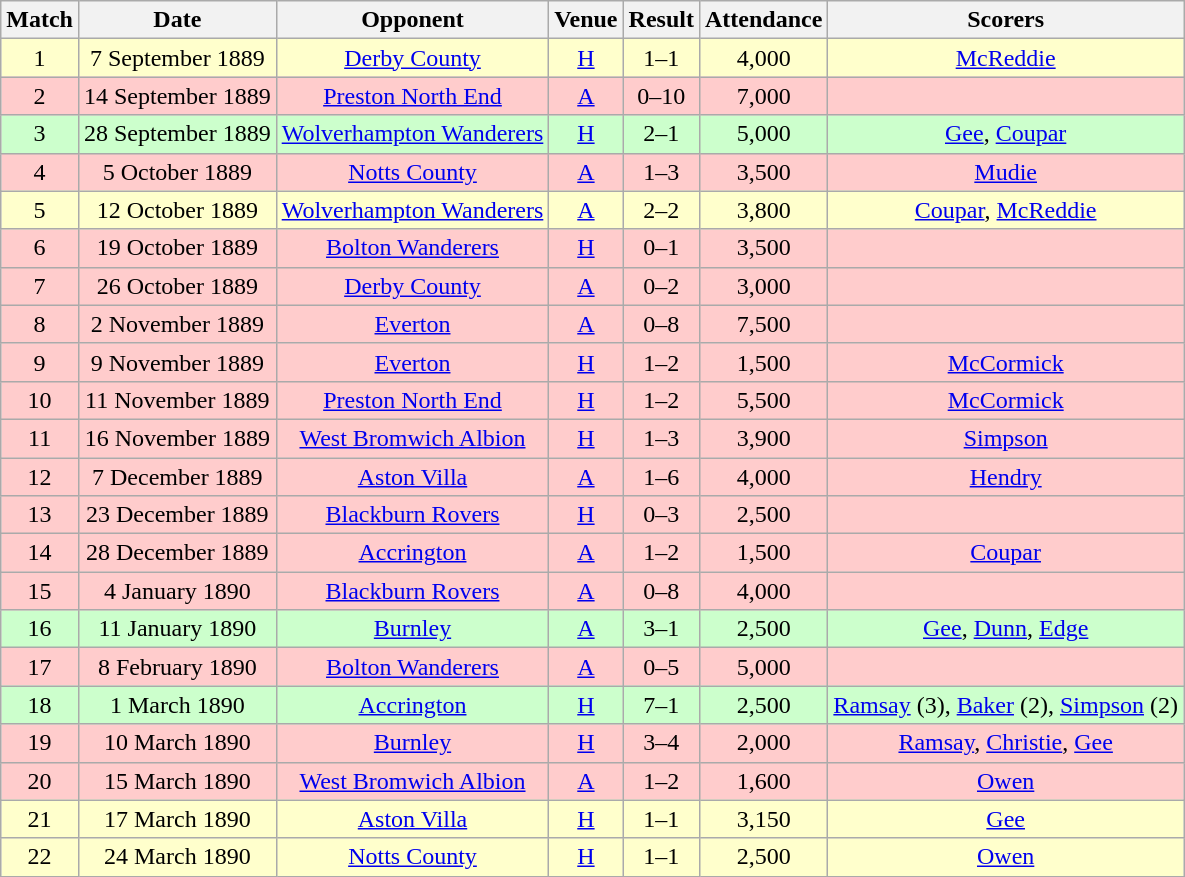<table class="wikitable" style="font-size:100%; text-align:center">
<tr>
<th>Match</th>
<th>Date</th>
<th>Opponent</th>
<th>Venue</th>
<th>Result</th>
<th>Attendance</th>
<th>Scorers</th>
</tr>
<tr style="background-color: #FFFFCC;">
<td>1</td>
<td>7 September 1889</td>
<td><a href='#'>Derby County</a></td>
<td><a href='#'>H</a></td>
<td>1–1</td>
<td>4,000</td>
<td><a href='#'>McReddie</a></td>
</tr>
<tr style="background-color: #FFCCCC;">
<td>2</td>
<td>14 September 1889</td>
<td><a href='#'>Preston North End</a></td>
<td><a href='#'>A</a></td>
<td>0–10</td>
<td>7,000</td>
<td></td>
</tr>
<tr style="background-color: #CCFFCC;">
<td>3</td>
<td>28 September 1889</td>
<td><a href='#'>Wolverhampton Wanderers</a></td>
<td><a href='#'>H</a></td>
<td>2–1</td>
<td>5,000</td>
<td><a href='#'>Gee</a>, <a href='#'>Coupar</a></td>
</tr>
<tr style="background-color: #FFCCCC;">
<td>4</td>
<td>5 October 1889</td>
<td><a href='#'>Notts County</a></td>
<td><a href='#'>A</a></td>
<td>1–3</td>
<td>3,500</td>
<td><a href='#'>Mudie</a></td>
</tr>
<tr style="background-color: #FFFFCC;">
<td>5</td>
<td>12 October 1889</td>
<td><a href='#'>Wolverhampton Wanderers</a></td>
<td><a href='#'>A</a></td>
<td>2–2</td>
<td>3,800</td>
<td><a href='#'>Coupar</a>, <a href='#'>McReddie</a></td>
</tr>
<tr style="background-color: #FFCCCC;">
<td>6</td>
<td>19 October 1889</td>
<td><a href='#'>Bolton Wanderers</a></td>
<td><a href='#'>H</a></td>
<td>0–1</td>
<td>3,500</td>
<td></td>
</tr>
<tr style="background-color: #FFCCCC;">
<td>7</td>
<td>26 October 1889</td>
<td><a href='#'>Derby County</a></td>
<td><a href='#'>A</a></td>
<td>0–2</td>
<td>3,000</td>
<td></td>
</tr>
<tr style="background-color: #FFCCCC;">
<td>8</td>
<td>2 November 1889</td>
<td><a href='#'>Everton</a></td>
<td><a href='#'>A</a></td>
<td>0–8</td>
<td>7,500</td>
<td></td>
</tr>
<tr style="background-color: #FFCCCC;">
<td>9</td>
<td>9 November 1889</td>
<td><a href='#'>Everton</a></td>
<td><a href='#'>H</a></td>
<td>1–2</td>
<td>1,500</td>
<td><a href='#'>McCormick</a></td>
</tr>
<tr style="background-color: #FFCCCC;">
<td>10</td>
<td>11 November 1889</td>
<td><a href='#'>Preston North End</a></td>
<td><a href='#'>H</a></td>
<td>1–2</td>
<td>5,500</td>
<td><a href='#'>McCormick</a></td>
</tr>
<tr style="background-color: #FFCCCC;">
<td>11</td>
<td>16 November 1889</td>
<td><a href='#'>West Bromwich Albion</a></td>
<td><a href='#'>H</a></td>
<td>1–3</td>
<td>3,900</td>
<td><a href='#'>Simpson</a></td>
</tr>
<tr style="background-color: #FFCCCC;">
<td>12</td>
<td>7 December 1889</td>
<td><a href='#'>Aston Villa</a></td>
<td><a href='#'>A</a></td>
<td>1–6</td>
<td>4,000</td>
<td><a href='#'>Hendry</a></td>
</tr>
<tr style="background-color: #FFCCCC;">
<td>13</td>
<td>23 December 1889</td>
<td><a href='#'>Blackburn Rovers</a></td>
<td><a href='#'>H</a></td>
<td>0–3</td>
<td>2,500</td>
<td></td>
</tr>
<tr style="background-color: #FFCCCC;">
<td>14</td>
<td>28 December 1889</td>
<td><a href='#'>Accrington</a></td>
<td><a href='#'>A</a></td>
<td>1–2</td>
<td>1,500</td>
<td><a href='#'>Coupar</a></td>
</tr>
<tr style="background-color: #FFCCCC;">
<td>15</td>
<td>4 January 1890</td>
<td><a href='#'>Blackburn Rovers</a></td>
<td><a href='#'>A</a></td>
<td>0–8</td>
<td>4,000</td>
<td></td>
</tr>
<tr style="background-color: #CCFFCC;">
<td>16</td>
<td>11 January 1890</td>
<td><a href='#'>Burnley</a></td>
<td><a href='#'>A</a></td>
<td>3–1</td>
<td>2,500</td>
<td><a href='#'>Gee</a>, <a href='#'>Dunn</a>, <a href='#'>Edge</a></td>
</tr>
<tr style="background-color: #FFCCCC;">
<td>17</td>
<td>8 February 1890</td>
<td><a href='#'>Bolton Wanderers</a></td>
<td><a href='#'>A</a></td>
<td>0–5</td>
<td>5,000</td>
<td></td>
</tr>
<tr style="background-color: #CCFFCC;">
<td>18</td>
<td>1 March 1890</td>
<td><a href='#'>Accrington</a></td>
<td><a href='#'>H</a></td>
<td>7–1</td>
<td>2,500</td>
<td><a href='#'>Ramsay</a> (3), <a href='#'>Baker</a> (2), <a href='#'>Simpson</a> (2)</td>
</tr>
<tr style="background-color: #FFCCCC;">
<td>19</td>
<td>10 March 1890</td>
<td><a href='#'>Burnley</a></td>
<td><a href='#'>H</a></td>
<td>3–4</td>
<td>2,000</td>
<td><a href='#'>Ramsay</a>, <a href='#'>Christie</a>, <a href='#'>Gee</a></td>
</tr>
<tr style="background-color: #FFCCCC;">
<td>20</td>
<td>15 March 1890</td>
<td><a href='#'>West Bromwich Albion</a></td>
<td><a href='#'>A</a></td>
<td>1–2</td>
<td>1,600</td>
<td><a href='#'>Owen</a></td>
</tr>
<tr style="background-color: #FFFFCC;">
<td>21</td>
<td>17 March 1890</td>
<td><a href='#'>Aston Villa</a></td>
<td><a href='#'>H</a></td>
<td>1–1</td>
<td>3,150</td>
<td><a href='#'>Gee</a></td>
</tr>
<tr style="background-color: #FFFFCC;">
<td>22</td>
<td>24 March 1890</td>
<td><a href='#'>Notts County</a></td>
<td><a href='#'>H</a></td>
<td>1–1</td>
<td>2,500</td>
<td><a href='#'>Owen</a></td>
</tr>
</table>
